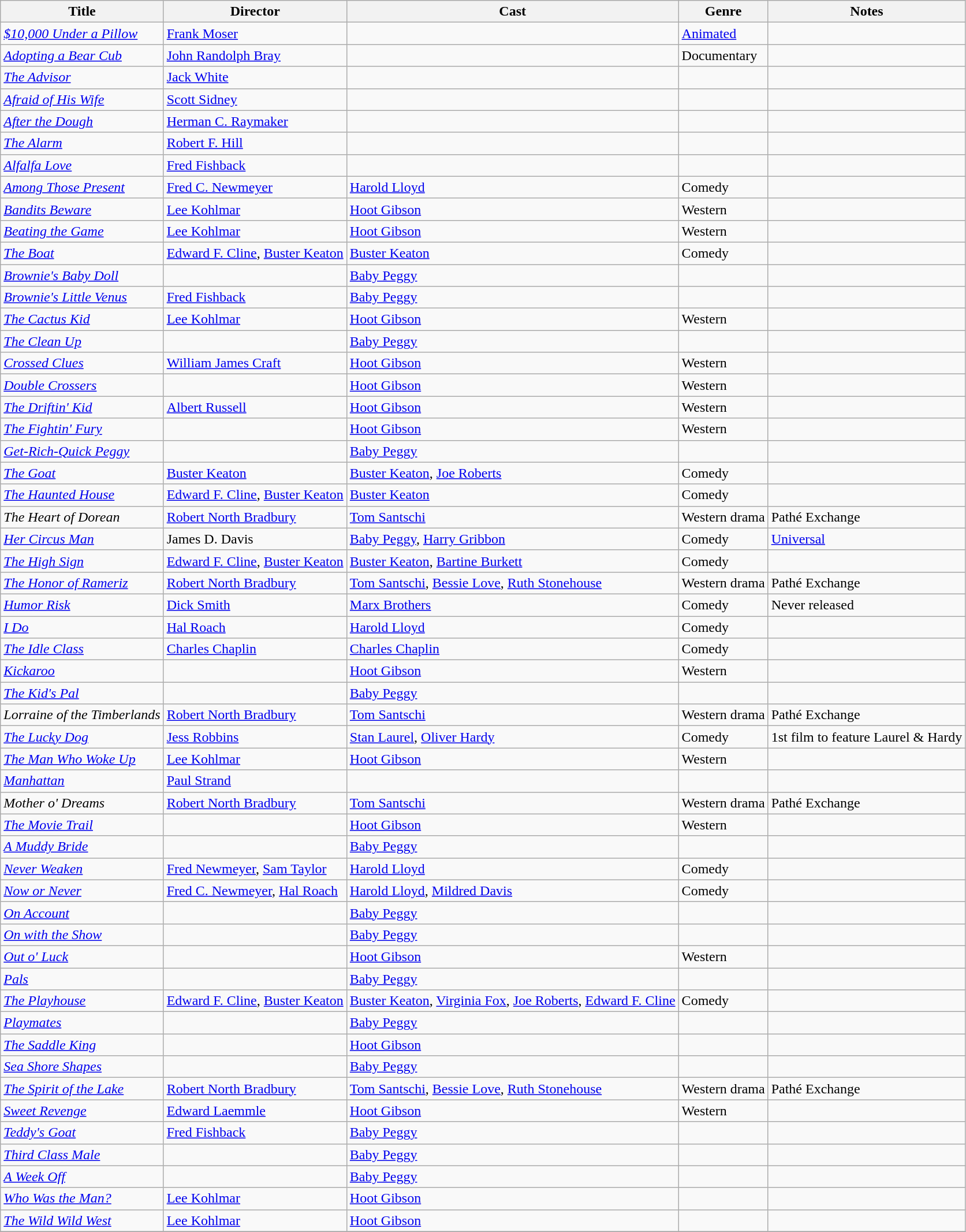<table class="wikitable">
<tr>
<th>Title</th>
<th>Director</th>
<th>Cast</th>
<th>Genre</th>
<th>Notes</th>
</tr>
<tr>
<td><em><a href='#'>$10,000 Under a Pillow</a></em></td>
<td><a href='#'>Frank Moser</a></td>
<td></td>
<td><a href='#'>Animated</a></td>
<td></td>
</tr>
<tr>
<td><em><a href='#'>Adopting a Bear Cub</a></em></td>
<td><a href='#'>John Randolph Bray</a></td>
<td></td>
<td>Documentary</td>
<td></td>
</tr>
<tr>
<td><em><a href='#'>The Advisor</a></em></td>
<td><a href='#'>Jack White</a></td>
<td></td>
<td></td>
<td></td>
</tr>
<tr>
<td><em><a href='#'>Afraid of His Wife</a></em></td>
<td><a href='#'>Scott Sidney</a></td>
<td></td>
<td></td>
<td></td>
</tr>
<tr>
<td><em><a href='#'>After the Dough</a></em></td>
<td><a href='#'>Herman C. Raymaker</a></td>
<td></td>
<td></td>
<td></td>
</tr>
<tr>
<td><em><a href='#'>The Alarm</a></em></td>
<td><a href='#'>Robert F. Hill</a></td>
<td></td>
<td></td>
<td></td>
</tr>
<tr>
<td><em><a href='#'>Alfalfa Love</a></em></td>
<td><a href='#'>Fred Fishback</a></td>
<td></td>
<td></td>
<td></td>
</tr>
<tr>
<td><em><a href='#'>Among Those Present</a></em></td>
<td><a href='#'>Fred C. Newmeyer</a></td>
<td><a href='#'>Harold Lloyd</a></td>
<td>Comedy</td>
<td></td>
</tr>
<tr>
<td><em><a href='#'>Bandits Beware</a></em></td>
<td><a href='#'>Lee Kohlmar</a></td>
<td><a href='#'>Hoot Gibson</a></td>
<td>Western</td>
<td></td>
</tr>
<tr>
<td><em><a href='#'>Beating the Game</a></em></td>
<td><a href='#'>Lee Kohlmar</a></td>
<td><a href='#'>Hoot Gibson</a></td>
<td>Western</td>
<td></td>
</tr>
<tr>
<td><em><a href='#'>The Boat</a></em></td>
<td><a href='#'>Edward F. Cline</a>, <a href='#'>Buster Keaton</a></td>
<td><a href='#'>Buster Keaton</a></td>
<td>Comedy</td>
<td></td>
</tr>
<tr>
<td><em><a href='#'>Brownie's Baby Doll</a></em></td>
<td></td>
<td><a href='#'>Baby Peggy</a></td>
<td></td>
<td></td>
</tr>
<tr>
<td><em><a href='#'>Brownie's Little Venus</a></em></td>
<td><a href='#'>Fred Fishback</a></td>
<td><a href='#'>Baby Peggy</a></td>
<td></td>
<td></td>
</tr>
<tr>
<td><em><a href='#'>The Cactus Kid</a></em></td>
<td><a href='#'>Lee Kohlmar</a></td>
<td><a href='#'>Hoot Gibson</a></td>
<td>Western</td>
<td></td>
</tr>
<tr>
<td><em><a href='#'>The Clean Up</a></em></td>
<td></td>
<td><a href='#'>Baby Peggy</a></td>
<td></td>
<td></td>
</tr>
<tr>
<td><em><a href='#'>Crossed Clues</a></em></td>
<td><a href='#'>William James Craft</a></td>
<td><a href='#'>Hoot Gibson</a></td>
<td>Western</td>
<td></td>
</tr>
<tr>
<td><em><a href='#'>Double Crossers</a></em></td>
<td></td>
<td><a href='#'>Hoot Gibson</a></td>
<td>Western</td>
<td></td>
</tr>
<tr>
<td><em><a href='#'>The Driftin' Kid</a></em></td>
<td><a href='#'>Albert Russell</a></td>
<td><a href='#'>Hoot Gibson</a></td>
<td>Western</td>
<td></td>
</tr>
<tr>
<td><em><a href='#'>The Fightin' Fury</a></em></td>
<td></td>
<td><a href='#'>Hoot Gibson</a></td>
<td>Western</td>
<td></td>
</tr>
<tr>
<td><em><a href='#'>Get-Rich-Quick Peggy</a></em></td>
<td></td>
<td><a href='#'>Baby Peggy</a></td>
<td></td>
<td></td>
</tr>
<tr>
<td><em><a href='#'>The Goat</a></em></td>
<td><a href='#'>Buster Keaton</a></td>
<td><a href='#'>Buster Keaton</a>, <a href='#'>Joe Roberts</a></td>
<td>Comedy</td>
<td></td>
</tr>
<tr>
<td><em><a href='#'>The Haunted House</a></em></td>
<td><a href='#'>Edward F. Cline</a>, <a href='#'>Buster Keaton</a></td>
<td><a href='#'>Buster Keaton</a></td>
<td>Comedy</td>
<td></td>
</tr>
<tr>
<td data-sort-value="Heart of Dorean, The"><em>The Heart of Dorean</em></td>
<td><a href='#'>Robert North Bradbury</a></td>
<td><a href='#'>Tom Santschi</a></td>
<td>Western drama</td>
<td>Pathé Exchange</td>
</tr>
<tr>
<td><em><a href='#'>Her Circus Man</a></em></td>
<td>James D. Davis</td>
<td><a href='#'>Baby Peggy</a>, <a href='#'>Harry Gribbon</a></td>
<td>Comedy</td>
<td><a href='#'>Universal</a></td>
</tr>
<tr>
<td><em><a href='#'>The High Sign</a></em></td>
<td><a href='#'>Edward F. Cline</a>, <a href='#'>Buster Keaton</a></td>
<td><a href='#'>Buster Keaton</a>, <a href='#'>Bartine Burkett</a></td>
<td>Comedy</td>
<td></td>
</tr>
<tr>
<td data-sort-value="Honor of Rameriz, The"><em><a href='#'>The Honor of Rameriz</a></em></td>
<td><a href='#'>Robert North Bradbury</a></td>
<td><a href='#'>Tom Santschi</a>, <a href='#'>Bessie Love</a>, <a href='#'>Ruth Stonehouse</a></td>
<td>Western drama</td>
<td>Pathé Exchange</td>
</tr>
<tr>
<td><em><a href='#'>Humor Risk</a></em></td>
<td><a href='#'>Dick Smith</a></td>
<td><a href='#'>Marx Brothers</a></td>
<td>Comedy</td>
<td>Never released</td>
</tr>
<tr>
<td><em><a href='#'>I Do</a></em></td>
<td><a href='#'>Hal Roach</a></td>
<td><a href='#'>Harold Lloyd</a></td>
<td>Comedy</td>
<td></td>
</tr>
<tr>
<td><em><a href='#'>The Idle Class</a></em></td>
<td><a href='#'>Charles Chaplin</a></td>
<td><a href='#'>Charles Chaplin</a></td>
<td>Comedy</td>
<td></td>
</tr>
<tr>
<td><em><a href='#'>Kickaroo</a></em></td>
<td></td>
<td><a href='#'>Hoot Gibson</a></td>
<td>Western</td>
<td></td>
</tr>
<tr>
<td><em><a href='#'>The Kid's Pal</a></em></td>
<td></td>
<td><a href='#'>Baby Peggy</a></td>
<td></td>
<td></td>
</tr>
<tr>
<td><em>Lorraine of the Timberlands</em></td>
<td><a href='#'>Robert North Bradbury</a></td>
<td><a href='#'>Tom Santschi</a></td>
<td>Western drama</td>
<td>Pathé Exchange</td>
</tr>
<tr>
<td><em><a href='#'>The Lucky Dog</a></em></td>
<td><a href='#'>Jess Robbins</a></td>
<td><a href='#'>Stan Laurel</a>, <a href='#'>Oliver Hardy</a></td>
<td>Comedy</td>
<td>1st film to feature Laurel & Hardy</td>
</tr>
<tr>
<td><em><a href='#'>The Man Who Woke Up</a></em></td>
<td><a href='#'>Lee Kohlmar</a></td>
<td><a href='#'>Hoot Gibson</a></td>
<td>Western</td>
<td></td>
</tr>
<tr>
<td><em><a href='#'>Manhattan</a></em></td>
<td><a href='#'>Paul Strand</a></td>
<td></td>
<td></td>
<td></td>
</tr>
<tr>
<td><em>Mother o' Dreams</em></td>
<td><a href='#'>Robert North Bradbury</a></td>
<td><a href='#'>Tom Santschi</a></td>
<td>Western drama</td>
<td>Pathé Exchange</td>
</tr>
<tr>
<td><em><a href='#'>The Movie Trail</a></em></td>
<td></td>
<td><a href='#'>Hoot Gibson</a></td>
<td>Western</td>
<td></td>
</tr>
<tr>
<td><em><a href='#'>A Muddy Bride</a></em></td>
<td></td>
<td><a href='#'>Baby Peggy</a></td>
<td></td>
<td></td>
</tr>
<tr>
<td><em><a href='#'>Never Weaken</a></em></td>
<td><a href='#'>Fred Newmeyer</a>, <a href='#'>Sam Taylor</a></td>
<td><a href='#'>Harold Lloyd</a></td>
<td>Comedy</td>
<td></td>
</tr>
<tr>
<td><em><a href='#'>Now or Never</a></em></td>
<td><a href='#'>Fred C. Newmeyer</a>, <a href='#'>Hal Roach</a></td>
<td><a href='#'>Harold Lloyd</a>, <a href='#'>Mildred Davis</a></td>
<td>Comedy</td>
<td></td>
</tr>
<tr>
<td><em><a href='#'>On Account</a></em></td>
<td></td>
<td><a href='#'>Baby Peggy</a></td>
<td></td>
<td></td>
</tr>
<tr>
<td><em><a href='#'>On with the Show</a></em></td>
<td></td>
<td><a href='#'>Baby Peggy</a></td>
<td></td>
<td></td>
</tr>
<tr>
<td><em><a href='#'>Out o' Luck</a></em></td>
<td></td>
<td><a href='#'>Hoot Gibson</a></td>
<td>Western</td>
<td></td>
</tr>
<tr>
<td><em><a href='#'>Pals</a></em></td>
<td></td>
<td><a href='#'>Baby Peggy</a></td>
<td></td>
<td></td>
</tr>
<tr>
<td><em><a href='#'>The Playhouse</a></em></td>
<td><a href='#'>Edward F. Cline</a>, <a href='#'>Buster Keaton</a></td>
<td><a href='#'>Buster Keaton</a>, <a href='#'>Virginia Fox</a>, <a href='#'>Joe Roberts</a>, <a href='#'>Edward F. Cline</a></td>
<td>Comedy</td>
<td></td>
</tr>
<tr>
<td><em><a href='#'>Playmates</a></em></td>
<td></td>
<td><a href='#'>Baby Peggy</a></td>
<td></td>
<td></td>
</tr>
<tr>
<td><em><a href='#'>The Saddle King</a></em></td>
<td></td>
<td><a href='#'>Hoot Gibson</a></td>
<td></td>
<td></td>
</tr>
<tr>
<td><em><a href='#'>Sea Shore Shapes</a></em></td>
<td></td>
<td><a href='#'>Baby Peggy</a></td>
<td></td>
<td></td>
</tr>
<tr>
<td data-sort-value="Spirit of the Lake, The"><em><a href='#'>The Spirit of the Lake</a></em></td>
<td><a href='#'>Robert North Bradbury</a></td>
<td><a href='#'>Tom Santschi</a>, <a href='#'>Bessie Love</a>, <a href='#'>Ruth Stonehouse</a></td>
<td>Western drama</td>
<td>Pathé Exchange</td>
</tr>
<tr>
<td><em><a href='#'>Sweet Revenge</a></em></td>
<td><a href='#'>Edward Laemmle</a></td>
<td><a href='#'>Hoot Gibson</a></td>
<td>Western</td>
<td></td>
</tr>
<tr>
<td><em><a href='#'>Teddy's Goat</a></em></td>
<td><a href='#'>Fred Fishback</a></td>
<td><a href='#'>Baby Peggy</a></td>
<td></td>
<td></td>
</tr>
<tr>
<td><em><a href='#'>Third Class Male</a></em></td>
<td></td>
<td><a href='#'>Baby Peggy</a></td>
<td></td>
<td></td>
</tr>
<tr>
<td><em><a href='#'>A Week Off</a></em></td>
<td></td>
<td><a href='#'>Baby Peggy</a></td>
<td></td>
<td></td>
</tr>
<tr>
<td><em><a href='#'>Who Was the Man?</a></em></td>
<td><a href='#'>Lee Kohlmar</a></td>
<td><a href='#'>Hoot Gibson</a></td>
<td></td>
<td></td>
</tr>
<tr>
<td><em><a href='#'>The Wild Wild West</a></em></td>
<td><a href='#'>Lee Kohlmar</a></td>
<td><a href='#'>Hoot Gibson</a></td>
<td></td>
<td></td>
</tr>
<tr>
</tr>
</table>
